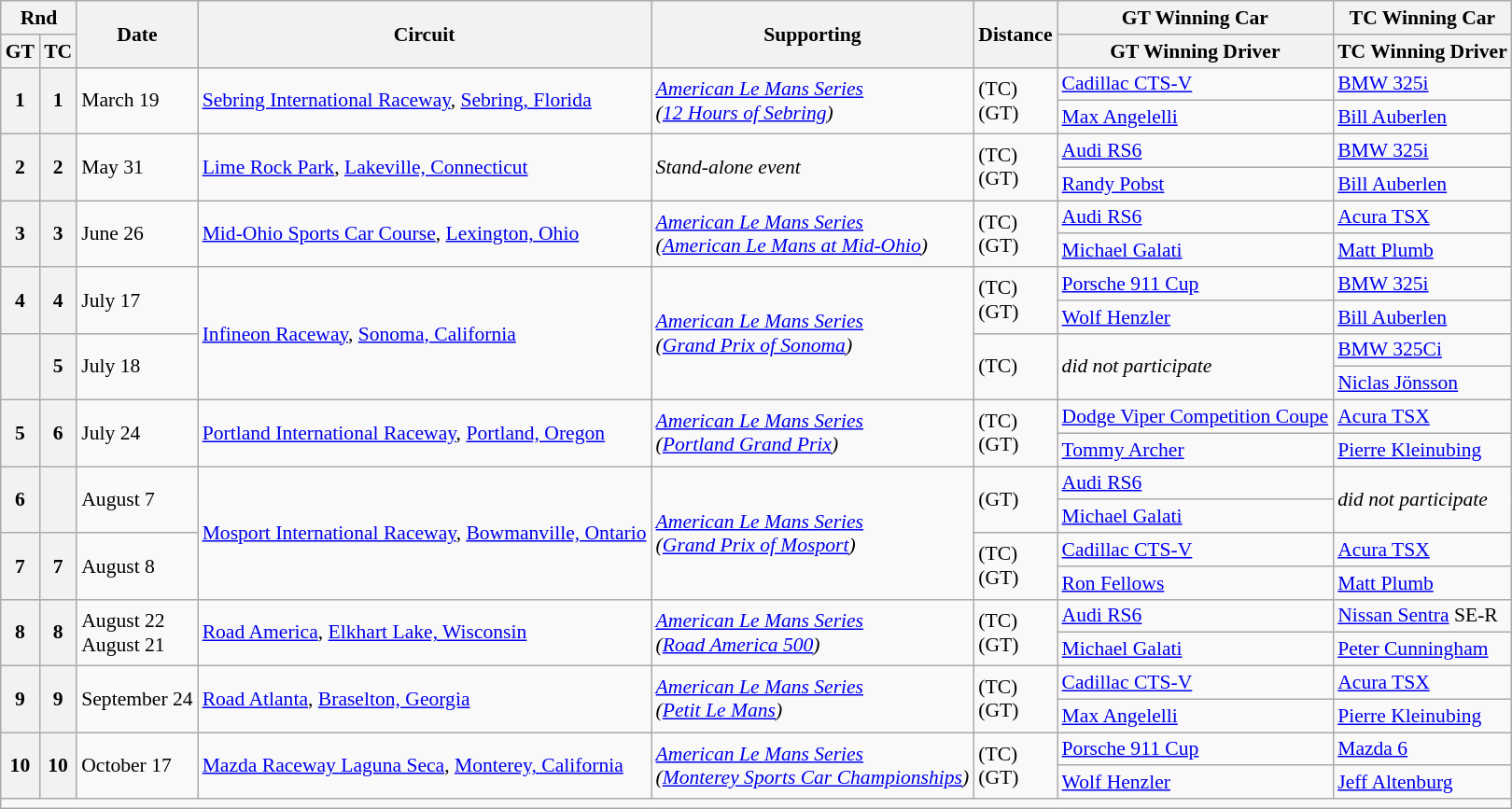<table class="wikitable" style="font-size: 90%">
<tr>
<th colspan=2>Rnd</th>
<th rowspan=2>Date</th>
<th rowspan=2>Circuit</th>
<th rowspan=2>Supporting</th>
<th rowspan=2>Distance</th>
<th>GT Winning Car</th>
<th>TC Winning Car</th>
</tr>
<tr>
<th>GT</th>
<th>TC</th>
<th>GT Winning Driver</th>
<th>TC Winning Driver</th>
</tr>
<tr>
<th rowspan=2>1</th>
<th rowspan=2>1</th>
<td rowspan=2>March 19</td>
<td rowspan=2><a href='#'>Sebring International Raceway</a>, <a href='#'>Sebring, Florida</a></td>
<td rowspan=2><em><a href='#'>American Le Mans Series</a></em><br><em>(<a href='#'>12 Hours of Sebring</a>)</em></td>
<td rowspan=2> (TC)<br> (GT)</td>
<td><a href='#'>Cadillac CTS-V</a></td>
<td><a href='#'>BMW 325i</a></td>
</tr>
<tr>
<td> <a href='#'>Max Angelelli</a></td>
<td> <a href='#'>Bill Auberlen</a></td>
</tr>
<tr>
<th rowspan=2>2</th>
<th rowspan=2>2</th>
<td rowspan=2>May 31</td>
<td rowspan=2><a href='#'>Lime Rock Park</a>, <a href='#'>Lakeville, Connecticut</a></td>
<td rowspan=2><em>Stand-alone event</em></td>
<td rowspan=2> (TC)<br> (GT)</td>
<td><a href='#'>Audi RS6</a></td>
<td><a href='#'>BMW 325i</a></td>
</tr>
<tr>
<td> <a href='#'>Randy Pobst</a></td>
<td> <a href='#'>Bill Auberlen</a></td>
</tr>
<tr>
<th rowspan=2>3</th>
<th rowspan=2>3</th>
<td rowspan=2>June 26</td>
<td rowspan=2><a href='#'>Mid-Ohio Sports Car Course</a>, <a href='#'>Lexington, Ohio</a></td>
<td rowspan=2><em><a href='#'>American Le Mans Series</a></em><br><em>(<a href='#'>American Le Mans at Mid-Ohio</a>)</em></td>
<td rowspan=2> (TC)<br> (GT)</td>
<td><a href='#'>Audi RS6</a></td>
<td><a href='#'>Acura TSX</a></td>
</tr>
<tr>
<td> <a href='#'>Michael Galati</a></td>
<td> <a href='#'>Matt Plumb</a></td>
</tr>
<tr>
<th rowspan=2>4</th>
<th rowspan=2>4</th>
<td rowspan=2>July 17</td>
<td rowspan=4><a href='#'>Infineon Raceway</a>, <a href='#'>Sonoma, California</a></td>
<td rowspan=4><em><a href='#'>American Le Mans Series</a></em><br><em>(<a href='#'>Grand Prix of Sonoma</a>)</em></td>
<td rowspan=2> (TC)<br> (GT)</td>
<td><a href='#'>Porsche 911 Cup</a></td>
<td><a href='#'>BMW 325i</a></td>
</tr>
<tr>
<td> <a href='#'>Wolf Henzler</a></td>
<td> <a href='#'>Bill Auberlen</a></td>
</tr>
<tr>
<th rowspan=2></th>
<th rowspan=2>5</th>
<td rowspan=2>July 18</td>
<td rowspan=2> (TC)</td>
<td rowspan=2><em>did not participate</em></td>
<td><a href='#'>BMW 325Ci</a></td>
</tr>
<tr>
<td> <a href='#'>Niclas Jönsson</a></td>
</tr>
<tr>
<th rowspan=2>5</th>
<th rowspan=2>6</th>
<td rowspan=2>July 24</td>
<td rowspan=2><a href='#'>Portland International Raceway</a>, <a href='#'>Portland, Oregon</a></td>
<td rowspan=2><em><a href='#'>American Le Mans Series</a></em><br><em>(<a href='#'>Portland Grand Prix</a>)</em></td>
<td rowspan=2> (TC)<br> (GT)</td>
<td><a href='#'>Dodge Viper Competition Coupe</a></td>
<td><a href='#'>Acura TSX</a></td>
</tr>
<tr>
<td> <a href='#'>Tommy Archer</a></td>
<td> <a href='#'>Pierre Kleinubing</a></td>
</tr>
<tr>
<th rowspan=2>6</th>
<th rowspan=2></th>
<td rowspan=2>August 7</td>
<td rowspan=4><a href='#'>Mosport International Raceway</a>, <a href='#'>Bowmanville, Ontario</a></td>
<td rowspan=4><em><a href='#'>American Le Mans Series</a></em><br><em>(<a href='#'>Grand Prix of Mosport</a>)</em></td>
<td rowspan=2> (GT)</td>
<td><a href='#'>Audi RS6</a></td>
<td rowspan=2><em>did not participate</em></td>
</tr>
<tr>
<td> <a href='#'>Michael Galati</a></td>
</tr>
<tr>
<th rowspan=2>7</th>
<th rowspan=2>7</th>
<td rowspan=2>August 8</td>
<td rowspan=2> (TC)<br> (GT)</td>
<td><a href='#'>Cadillac CTS-V</a></td>
<td><a href='#'>Acura TSX</a></td>
</tr>
<tr>
<td> <a href='#'>Ron Fellows</a></td>
<td> <a href='#'>Matt Plumb</a></td>
</tr>
<tr>
<th rowspan=2>8</th>
<th rowspan=2>8</th>
<td rowspan=2>August 22<br>August 21</td>
<td rowspan=2><a href='#'>Road America</a>, <a href='#'>Elkhart Lake, Wisconsin</a></td>
<td rowspan=2><em><a href='#'>American Le Mans Series</a></em><br><em>(<a href='#'>Road America 500</a>)</em></td>
<td rowspan=2> (TC)<br> (GT)</td>
<td><a href='#'>Audi RS6</a></td>
<td><a href='#'>Nissan Sentra</a> SE-R</td>
</tr>
<tr>
<td> <a href='#'>Michael Galati</a></td>
<td> <a href='#'>Peter Cunningham</a></td>
</tr>
<tr>
<th rowspan=2>9</th>
<th rowspan=2>9</th>
<td rowspan=2>September 24</td>
<td rowspan=2><a href='#'>Road Atlanta</a>, <a href='#'>Braselton, Georgia</a></td>
<td rowspan=2><em><a href='#'>American Le Mans Series</a></em><br><em>(<a href='#'>Petit Le Mans</a>)</em></td>
<td rowspan=2> (TC)<br> (GT)</td>
<td><a href='#'>Cadillac CTS-V</a></td>
<td><a href='#'>Acura TSX</a></td>
</tr>
<tr>
<td> <a href='#'>Max Angelelli</a></td>
<td> <a href='#'>Pierre Kleinubing</a></td>
</tr>
<tr>
<th rowspan=2>10</th>
<th rowspan=2>10</th>
<td rowspan=2>October 17</td>
<td rowspan=2><a href='#'>Mazda Raceway Laguna Seca</a>, <a href='#'>Monterey, California</a></td>
<td rowspan=2><em><a href='#'>American Le Mans Series</a></em><br><em>(<a href='#'>Monterey Sports Car Championships</a>)</em></td>
<td rowspan=2> (TC)<br> (GT)</td>
<td><a href='#'>Porsche 911 Cup</a></td>
<td><a href='#'>Mazda 6</a></td>
</tr>
<tr>
<td> <a href='#'>Wolf Henzler</a></td>
<td> <a href='#'>Jeff Altenburg</a></td>
</tr>
<tr>
<td colspan=8 align=center></td>
</tr>
</table>
